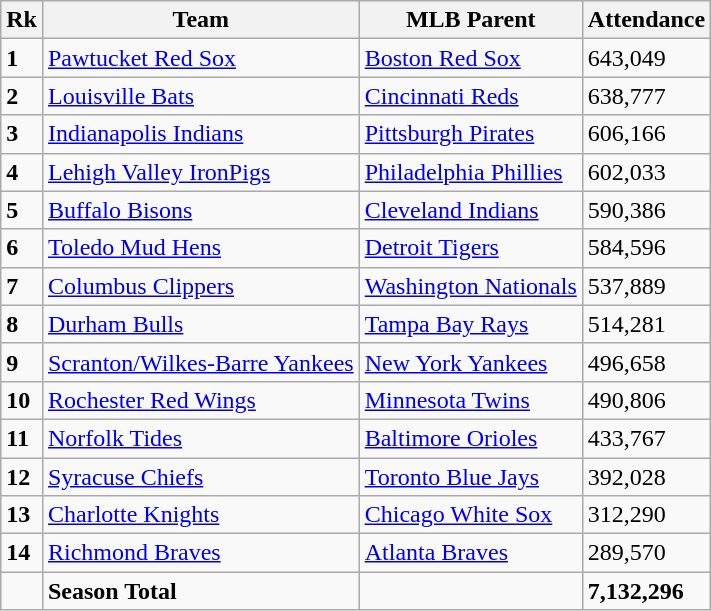<table class="wikitable" border="1">
<tr>
<th><strong>Rk</strong></th>
<th><strong>Team</strong></th>
<th><strong>MLB Parent</strong></th>
<th><strong>Attendance</strong></th>
</tr>
<tr>
<td><strong>1</strong></td>
<td><a href='#'>Pawtucket Red Sox</a></td>
<td><a href='#'>Boston Red Sox</a></td>
<td>643,049</td>
</tr>
<tr>
<td><strong>2</strong></td>
<td><a href='#'>Louisville Bats</a></td>
<td><a href='#'>Cincinnati Reds</a></td>
<td>638,777</td>
</tr>
<tr>
<td><strong>3</strong></td>
<td><a href='#'>Indianapolis Indians</a></td>
<td><a href='#'>Pittsburgh Pirates</a></td>
<td>606,166</td>
</tr>
<tr>
<td><strong>4</strong></td>
<td><a href='#'>Lehigh Valley IronPigs</a></td>
<td><a href='#'>Philadelphia Phillies</a></td>
<td>602,033</td>
</tr>
<tr>
<td><strong>5</strong></td>
<td><a href='#'>Buffalo Bisons</a></td>
<td><a href='#'>Cleveland Indians</a></td>
<td>590,386</td>
</tr>
<tr>
<td><strong>6</strong></td>
<td><a href='#'>Toledo Mud Hens</a></td>
<td><a href='#'>Detroit Tigers</a></td>
<td>584,596</td>
</tr>
<tr>
<td><strong>7</strong></td>
<td><a href='#'>Columbus Clippers</a></td>
<td><a href='#'>Washington Nationals</a></td>
<td>537,889</td>
</tr>
<tr>
<td><strong>8</strong></td>
<td><a href='#'>Durham Bulls</a></td>
<td><a href='#'>Tampa Bay Rays</a></td>
<td>514,281</td>
</tr>
<tr>
<td><strong>9</strong></td>
<td><a href='#'>Scranton/Wilkes-Barre Yankees</a></td>
<td><a href='#'>New York Yankees</a></td>
<td>496,658</td>
</tr>
<tr>
<td><strong>10</strong></td>
<td><a href='#'>Rochester Red Wings</a></td>
<td><a href='#'>Minnesota Twins</a></td>
<td>490,806</td>
</tr>
<tr>
<td><strong>11</strong></td>
<td><a href='#'>Norfolk Tides</a></td>
<td><a href='#'>Baltimore Orioles</a></td>
<td>433,767</td>
</tr>
<tr>
<td><strong>12</strong></td>
<td><a href='#'>Syracuse Chiefs</a></td>
<td><a href='#'>Toronto Blue Jays</a></td>
<td>392,028</td>
</tr>
<tr>
<td><strong>13</strong></td>
<td><a href='#'>Charlotte Knights</a></td>
<td><a href='#'>Chicago White Sox</a></td>
<td>312,290</td>
</tr>
<tr>
<td><strong>14</strong></td>
<td><a href='#'>Richmond Braves</a></td>
<td><a href='#'>Atlanta Braves</a></td>
<td>289,570</td>
</tr>
<tr>
<td></td>
<td><strong>Season Total</strong></td>
<td></td>
<td><strong>7,132,296</strong></td>
</tr>
</table>
